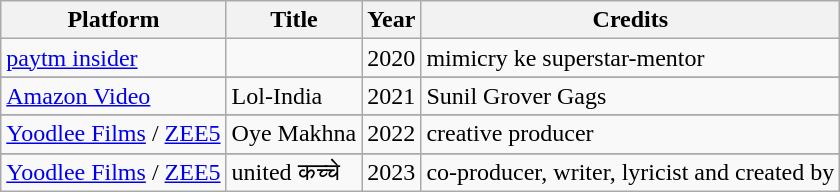<table class="wikitable">
<tr>
<th>Platform</th>
<th>Title</th>
<th>Year</th>
<th>Credits</th>
</tr>
<tr>
<td><a href='#'>paytm insider</a></td>
<td></td>
<td>2020</td>
<td>mimicry ke superstar-mentor</td>
</tr>
<tr>
</tr>
<tr>
<td><a href='#'>Amazon Video</a></td>
<td>Lol-India</td>
<td>2021</td>
<td>Sunil Grover Gags</td>
</tr>
<tr>
</tr>
<tr>
<td><a href='#'>Yoodlee Films</a> / <a href='#'>ZEE5</a></td>
<td>Oye Makhna</td>
<td>2022</td>
<td>creative producer</td>
</tr>
<tr>
</tr>
<tr>
<td><a href='#'>Yoodlee Films</a> / <a href='#'>ZEE5</a></td>
<td>united कच्चे</td>
<td>2023</td>
<td>co-producer, writer, lyricist and created by</td>
</tr>
</table>
